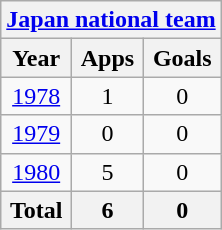<table class="wikitable" style="text-align:center">
<tr>
<th colspan=3><a href='#'>Japan national team</a></th>
</tr>
<tr>
<th>Year</th>
<th>Apps</th>
<th>Goals</th>
</tr>
<tr>
<td><a href='#'>1978</a></td>
<td>1</td>
<td>0</td>
</tr>
<tr>
<td><a href='#'>1979</a></td>
<td>0</td>
<td>0</td>
</tr>
<tr>
<td><a href='#'>1980</a></td>
<td>5</td>
<td>0</td>
</tr>
<tr>
<th>Total</th>
<th>6</th>
<th>0</th>
</tr>
</table>
